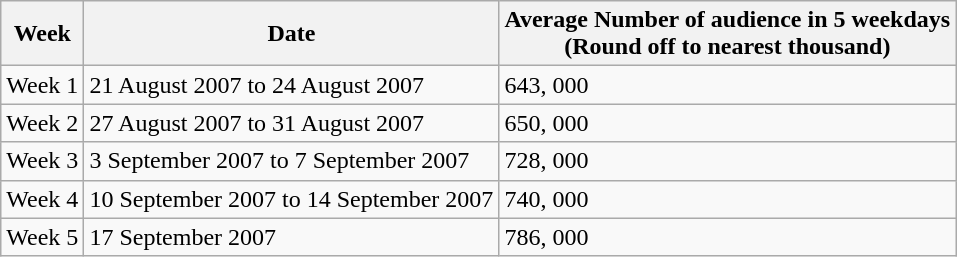<table class="wikitable">
<tr>
<th>Week</th>
<th>Date</th>
<th>Average Number of audience in 5 weekdays <br> (Round off to nearest thousand)</th>
</tr>
<tr>
<td>Week 1</td>
<td>21 August 2007 to 24 August 2007</td>
<td>643, 000</td>
</tr>
<tr>
<td>Week 2</td>
<td>27 August 2007 to 31 August 2007</td>
<td>650, 000</td>
</tr>
<tr>
<td>Week 3</td>
<td>3 September 2007 to 7 September 2007</td>
<td>728, 000</td>
</tr>
<tr>
<td>Week 4</td>
<td>10 September 2007 to 14 September 2007</td>
<td>740, 000</td>
</tr>
<tr>
<td>Week 5</td>
<td>17 September 2007</td>
<td>786, 000</td>
</tr>
</table>
